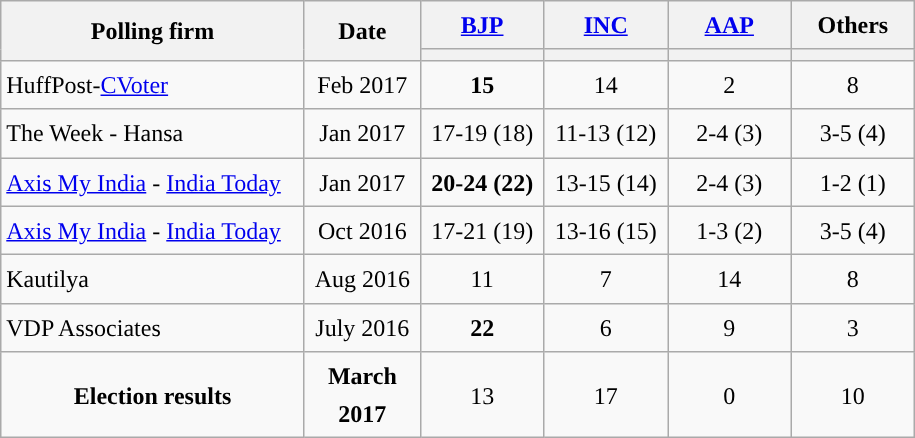<table class="wikitable collapsible" style="text-align:center; line-height:25px">
<tr background-color:#E9E9E9">
<th style="width:195px;" rowspan="2">Polling firm</th>
<th style="width:70px;" rowspan="2">Date</th>
<th style="width:75px;"><a href='#'>BJP</a></th>
<th style="width:75px;"><a href='#'>INC</a></th>
<th style="width:75px;"><a href='#'>AAP</a></th>
<th style="width:75px;">Others</th>
</tr>
<tr>
<th style="color:inherit;background:"></th>
<th style="color:inherit;background:"></th>
<th style="color:inherit;background:"></th>
<th style="color:inherit;background:"></th>
</tr>
<tr>
<td style="text-align:left;">HuffPost-<a href='#'>CVoter</a></td>
<td>Feb 2017</td>
<td><strong>15</strong></td>
<td>14</td>
<td>2</td>
<td>8</td>
</tr>
<tr>
<td style="text-align:left;">The Week - Hansa</td>
<td>Jan 2017</td>
<td>17-19 (18)</td>
<td>11-13 (12)</td>
<td>2-4 (3)</td>
<td>3-5 (4)</td>
</tr>
<tr>
<td style="text-align:left;"><a href='#'>Axis My India</a> - <a href='#'>India Today</a></td>
<td>Jan 2017</td>
<td><strong>20-24 (22)</strong></td>
<td>13-15 (14)</td>
<td>2-4 (3)</td>
<td>1-2 (1)</td>
</tr>
<tr>
<td style="text-align:left;"><a href='#'>Axis My India</a> - <a href='#'>India Today</a></td>
<td>Oct 2016</td>
<td>17-21 (19)</td>
<td>13-16 (15)</td>
<td>1-3 (2)</td>
<td>3-5 (4)</td>
</tr>
<tr>
<td style="text-align:left;">Kautilya</td>
<td>Aug 2016</td>
<td>11</td>
<td>7</td>
<td>14</td>
<td>8</td>
</tr>
<tr>
<td style="text-align:left;">VDP Associates</td>
<td>July 2016</td>
<td><strong>22</strong></td>
<td>6</td>
<td>9</td>
<td>3</td>
</tr>
<tr>
<td style="background:"><strong>Election results</strong></td>
<td style="background:"><strong>March 2017</strong></td>
<td style="background:">13</td>
<td style="background:">17</td>
<td style="background:">0</td>
<td style="background:">10</td>
</tr>
</table>
